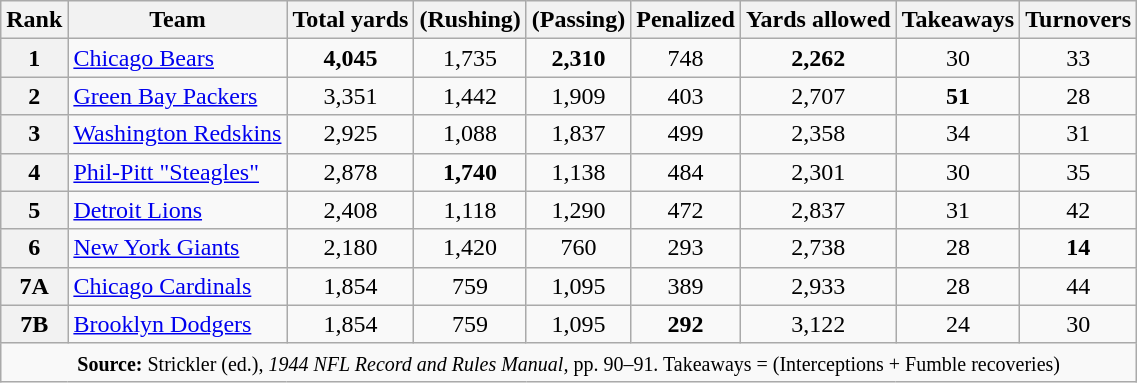<table class="wikitable" style="text-align:center">
<tr>
<th>Rank</th>
<th>Team</th>
<th>Total yards</th>
<th>(Rushing)</th>
<th>(Passing)</th>
<th>Penalized</th>
<th>Yards allowed</th>
<th>Takeaways</th>
<th>Turnovers</th>
</tr>
<tr>
<th>1</th>
<td style="text-align: left;"><a href='#'>Chicago Bears</a></td>
<td><strong>4,045</strong></td>
<td>1,735</td>
<td><strong>2,310</strong></td>
<td>748</td>
<td><strong>2,262</strong></td>
<td>30</td>
<td>33</td>
</tr>
<tr>
<th>2</th>
<td style="text-align: left;"><a href='#'>Green Bay Packers</a></td>
<td>3,351</td>
<td>1,442</td>
<td>1,909</td>
<td>403</td>
<td>2,707</td>
<td><strong>51</strong></td>
<td>28</td>
</tr>
<tr>
<th>3</th>
<td style="text-align: left;"><a href='#'>Washington Redskins</a></td>
<td>2,925</td>
<td>1,088</td>
<td>1,837</td>
<td>499</td>
<td>2,358</td>
<td>34</td>
<td>31</td>
</tr>
<tr>
<th>4</th>
<td style="text-align: left;"><a href='#'>Phil-Pitt "Steagles"</a></td>
<td>2,878</td>
<td><strong>1,740</strong></td>
<td>1,138</td>
<td>484</td>
<td>2,301</td>
<td>30</td>
<td>35</td>
</tr>
<tr>
<th>5</th>
<td style="text-align: left;"><a href='#'>Detroit Lions</a></td>
<td>2,408</td>
<td>1,118</td>
<td>1,290</td>
<td>472</td>
<td>2,837</td>
<td>31</td>
<td>42</td>
</tr>
<tr>
<th>6</th>
<td style="text-align: left;"><a href='#'>New York Giants</a></td>
<td>2,180</td>
<td>1,420</td>
<td>760</td>
<td>293</td>
<td>2,738</td>
<td>28</td>
<td><strong>14</strong></td>
</tr>
<tr>
<th>7A</th>
<td style="text-align: left;"><a href='#'>Chicago Cardinals</a></td>
<td>1,854</td>
<td>759</td>
<td>1,095</td>
<td>389</td>
<td>2,933</td>
<td>28</td>
<td>44</td>
</tr>
<tr>
<th>7B</th>
<td style="text-align: left;"><a href='#'>Brooklyn Dodgers</a></td>
<td>1,854 </td>
<td>759 </td>
<td>1,095 </td>
<td><strong>292</strong></td>
<td>3,122</td>
<td>24</td>
<td>30</td>
</tr>
<tr>
<td colspan="10"><small><strong>Source:</strong> Strickler (ed.), <em>1944 NFL Record and Rules Manual,</em> pp. 90–91. Takeaways = (Interceptions + Fumble recoveries)</small></td>
</tr>
</table>
